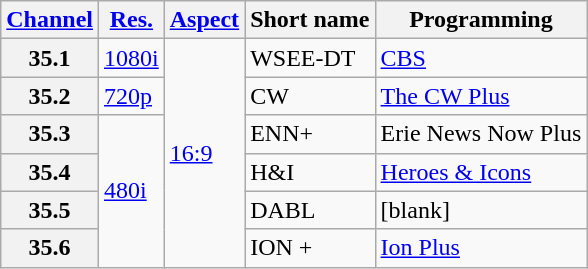<table class="wikitable">
<tr>
<th scope = "col"><a href='#'>Channel</a></th>
<th scope = "col"><a href='#'>Res.</a></th>
<th scope = "col"><a href='#'>Aspect</a></th>
<th scope = "col">Short name</th>
<th scope = "col">Programming</th>
</tr>
<tr>
<th scope = "row">35.1</th>
<td><a href='#'>1080i</a></td>
<td rowspan="6"><a href='#'>16:9</a></td>
<td>WSEE-DT</td>
<td><a href='#'>CBS</a></td>
</tr>
<tr>
<th scope = "row">35.2</th>
<td><a href='#'>720p</a></td>
<td>CW</td>
<td><a href='#'>The CW Plus</a></td>
</tr>
<tr>
<th scope = "row">35.3</th>
<td rowspan="4"><a href='#'>480i</a></td>
<td>ENN+</td>
<td>Erie News Now Plus</td>
</tr>
<tr>
<th scope = "row">35.4</th>
<td>H&I</td>
<td><a href='#'>Heroes & Icons</a></td>
</tr>
<tr>
<th scope = "row">35.5</th>
<td>DABL</td>
<td>[blank]</td>
</tr>
<tr>
<th scope = "row">35.6</th>
<td>ION +</td>
<td><a href='#'>Ion Plus</a></td>
</tr>
</table>
